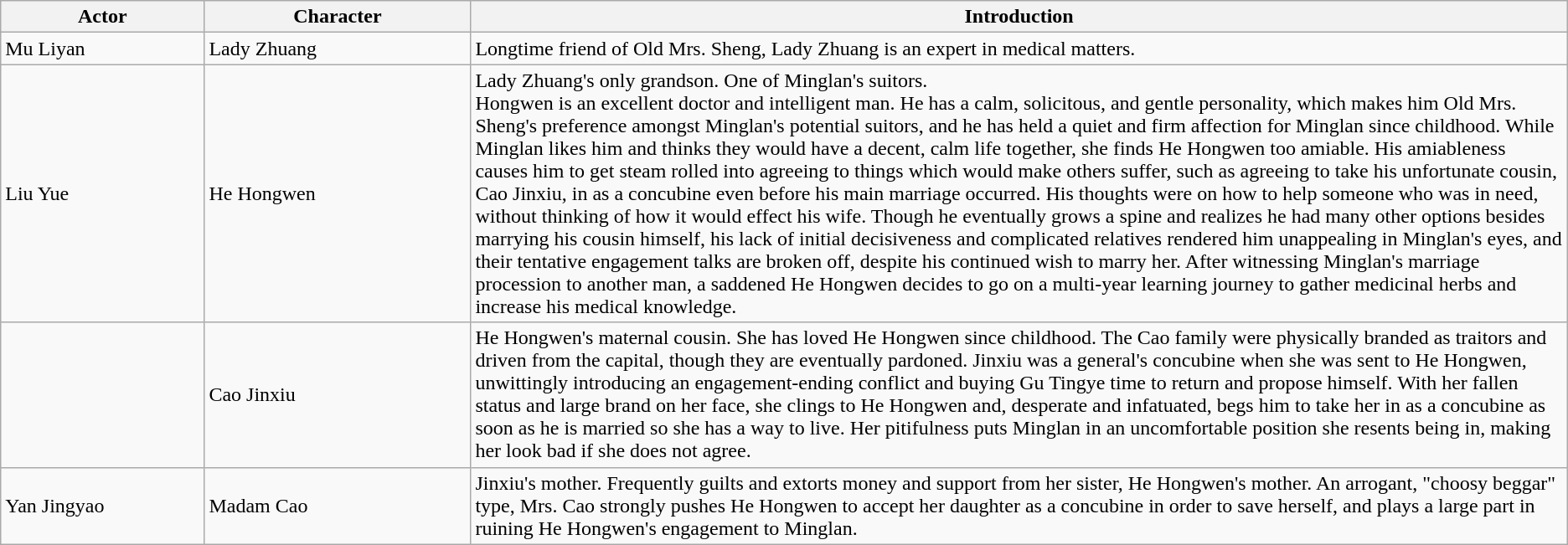<table class="wikitable">
<tr>
<th style="width:13%">Actor</th>
<th style="width:17%">Character</th>
<th>Introduction</th>
</tr>
<tr>
<td>Mu Liyan</td>
<td>Lady Zhuang</td>
<td>Longtime friend of Old Mrs. Sheng, Lady Zhuang is an expert in medical matters.</td>
</tr>
<tr>
<td>Liu Yue</td>
<td>He Hongwen</td>
<td>Lady Zhuang's only grandson. One of Minglan's suitors.<br> Hongwen is an excellent doctor and intelligent man. He has a calm, solicitous, and gentle personality, which makes him Old Mrs. Sheng's preference amongst Minglan's potential suitors, and he has held a quiet and firm affection for Minglan since childhood. While Minglan likes him and thinks they would have a decent, calm life together, she finds He Hongwen too amiable. His amiableness causes him to get steam rolled into agreeing to things which would make others suffer, such as agreeing to take his unfortunate cousin, Cao Jinxiu, in as a concubine even before his main marriage occurred. His thoughts were on how to help someone who was in need, without thinking of how it would effect his wife. Though he eventually grows a spine and realizes he had many other options besides marrying his cousin himself, his lack of initial decisiveness and complicated relatives rendered him unappealing in Minglan's eyes, and their tentative engagement talks are broken off, despite his continued wish to marry her. After witnessing Minglan's marriage procession to another man, a saddened He Hongwen decides to go on a multi-year learning journey to gather medicinal herbs and increase his medical knowledge.</td>
</tr>
<tr>
<td></td>
<td>Cao Jinxiu</td>
<td>He Hongwen's maternal cousin. She has loved He Hongwen since childhood. The Cao family were physically branded as traitors and driven from the capital, though they are eventually pardoned. Jinxiu was a general's concubine when she was sent to He Hongwen, unwittingly introducing an engagement-ending conflict and buying Gu Tingye time to return and propose himself. With her fallen status and large brand on her face, she clings to He Hongwen and, desperate and infatuated, begs him to take her in as a concubine as soon as he is married so she has a way to live. Her pitifulness puts Minglan in an uncomfortable position she resents being in, making her look bad if she does not agree.</td>
</tr>
<tr>
<td>Yan Jingyao</td>
<td>Madam Cao</td>
<td>Jinxiu's mother. Frequently guilts and extorts money and support from her sister, He Hongwen's mother. An arrogant, "choosy beggar" type, Mrs. Cao strongly pushes He Hongwen to accept her daughter as a concubine in order to save herself, and plays a large part in ruining He Hongwen's engagement to Minglan.</td>
</tr>
</table>
